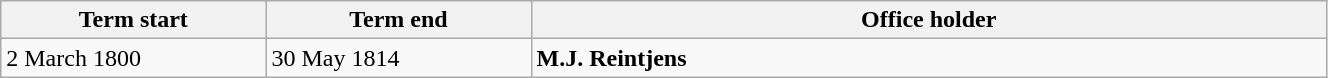<table class="wikitable" style="width: 70%;">
<tr>
<th align="left" style="width: 20%;">Term start</th>
<th align="left" style="width: 20%;">Term end</th>
<th align="left">Office holder</th>
</tr>
<tr valign="top">
<td>2 March 1800</td>
<td>30 May 1814</td>
<td><strong>M.J. Reintjens</strong></td>
</tr>
</table>
